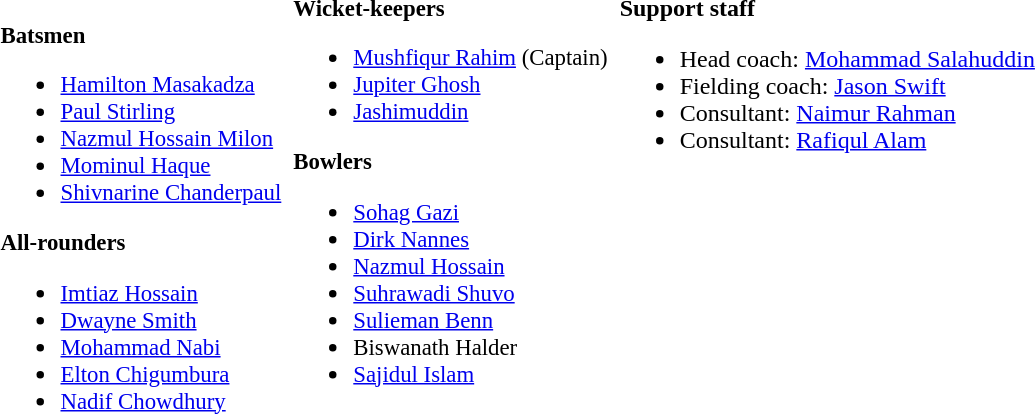<table class="toccolours">
<tr>
</tr>
<tr>
<td style="font-size: 95%;" valign="top"><br><strong>Batsmen</strong><ul><li>  <a href='#'>Hamilton Masakadza</a></li><li>  <a href='#'>Paul Stirling</a></li><li>  <a href='#'>Nazmul Hossain Milon</a></li><li>  <a href='#'>Mominul Haque</a></li><li>  <a href='#'>Shivnarine Chanderpaul</a></li></ul><strong>All-rounders</strong><ul><li>  <a href='#'>Imtiaz Hossain</a></li><li>  <a href='#'>Dwayne Smith</a></li><li>  <a href='#'>Mohammad Nabi</a></li><li>  <a href='#'>Elton Chigumbura</a></li><li>  <a href='#'>Nadif Chowdhury</a></li></ul></td>
<td></td>
<td style="font-size: 95%;" valign="top"><strong>Wicket-keepers</strong><br><ul><li>  <a href='#'>Mushfiqur Rahim</a> (Captain)</li><li>  <a href='#'>Jupiter Ghosh</a></li><li>  <a href='#'>Jashimuddin</a></li></ul><strong>Bowlers</strong><ul><li>  <a href='#'>Sohag Gazi</a></li><li>  <a href='#'>Dirk Nannes</a></li><li>  <a href='#'>Nazmul Hossain</a></li><li>  <a href='#'>Suhrawadi Shuvo</a></li><li>  <a href='#'>Sulieman Benn</a></li><li>  Biswanath Halder</li><li>  <a href='#'>Sajidul Islam</a></li></ul></td>
<td></td>
<td valign="top"><strong>Support staff</strong><br><ul><li>Head coach:  <a href='#'>Mohammad Salahuddin</a></li><li>Fielding coach:  <a href='#'>Jason Swift</a></li><li>Consultant:  <a href='#'>Naimur Rahman</a></li><li>Consultant:  <a href='#'>Rafiqul Alam</a></li></ul></td>
</tr>
<tr>
</tr>
</table>
